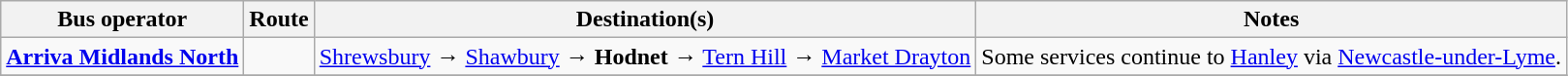<table class="wikitable">
<tr>
<th>Bus operator</th>
<th>Route</th>
<th>Destination(s)</th>
<th>Notes</th>
</tr>
<tr>
<td><strong><a href='#'>Arriva Midlands North</a></strong></td>
<td><strong></strong></td>
<td><a href='#'>Shrewsbury</a> → <a href='#'>Shawbury</a> → <strong>Hodnet</strong> → <a href='#'>Tern Hill</a> → <a href='#'>Market Drayton</a></td>
<td>Some services continue to <a href='#'>Hanley</a> via <a href='#'>Newcastle-under-Lyme</a>.</td>
</tr>
<tr>
</tr>
</table>
